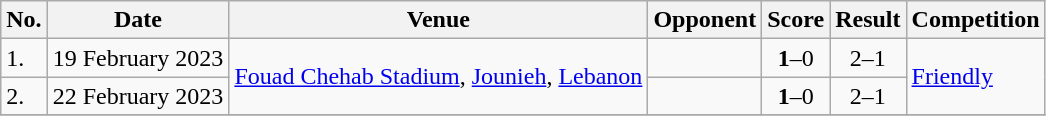<table class="wikitable">
<tr>
<th>No.</th>
<th>Date</th>
<th>Venue</th>
<th>Opponent</th>
<th>Score</th>
<th>Result</th>
<th>Competition</th>
</tr>
<tr>
<td>1.</td>
<td>19 February 2023</td>
<td rowspan=2><a href='#'>Fouad Chehab Stadium</a>, <a href='#'>Jounieh</a>, <a href='#'>Lebanon</a></td>
<td></td>
<td align=center><strong>1</strong>–0</td>
<td align=center>2–1</td>
<td rowspan=2><a href='#'>Friendly</a></td>
</tr>
<tr>
<td>2.</td>
<td>22 February 2023</td>
<td></td>
<td align=center><strong>1</strong>–0</td>
<td align=center>2–1</td>
</tr>
<tr>
</tr>
</table>
